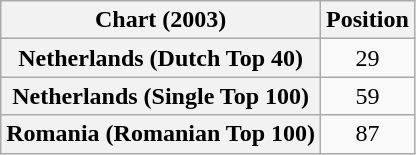<table class="wikitable sortable plainrowheaders" style="text-align:center">
<tr>
<th scope="col">Chart (2003)</th>
<th scope="col">Position</th>
</tr>
<tr>
<th scope="row">Netherlands (Dutch Top 40)</th>
<td>29</td>
</tr>
<tr>
<th scope="row">Netherlands (Single Top 100)</th>
<td>59</td>
</tr>
<tr>
<th scope="row">Romania (Romanian Top 100)</th>
<td>87</td>
</tr>
</table>
